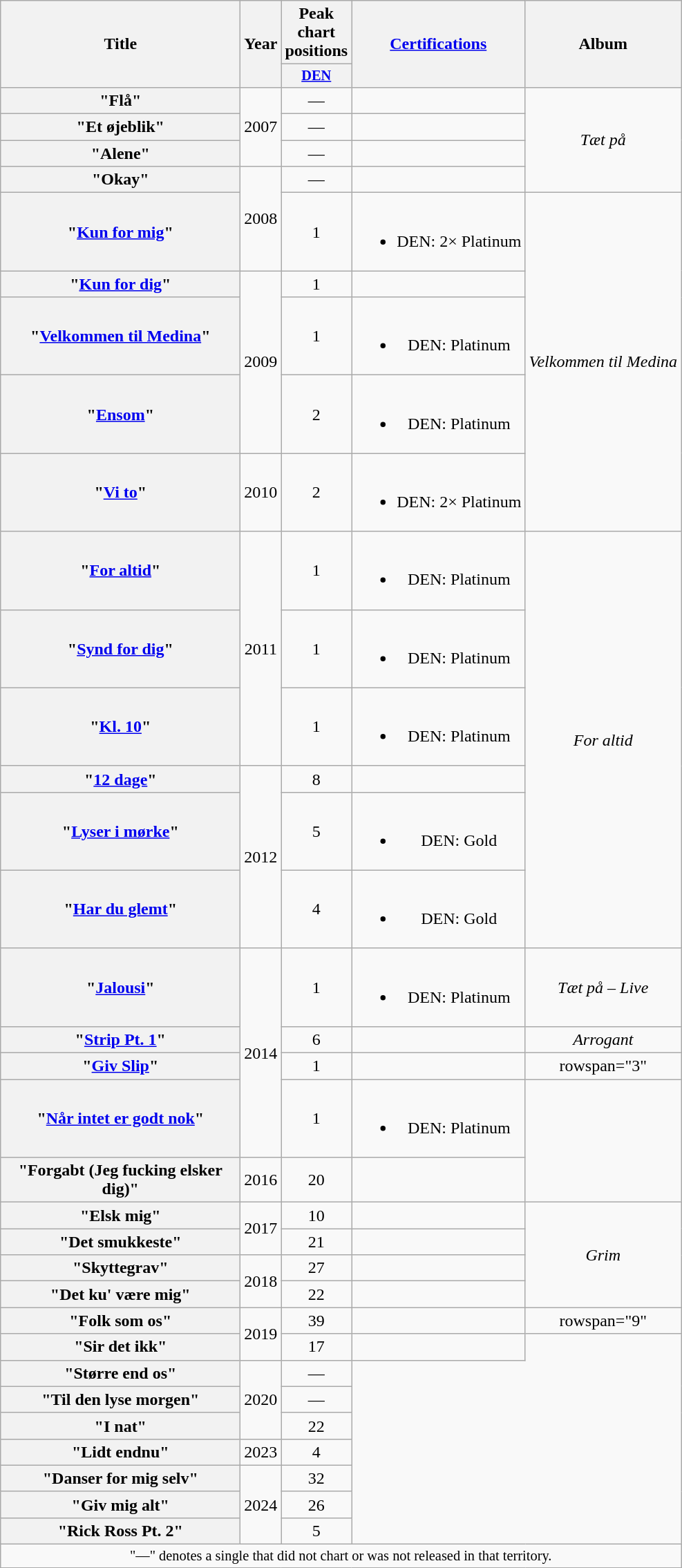<table class="wikitable plainrowheaders" style="text-align:center;" border="1">
<tr>
<th scope="col" rowspan="2" style="width:14em;">Title</th>
<th scope="col" rowspan="2" style="width:1em;">Year</th>
<th scope="col" colspan="1">Peak chart positions</th>
<th scope="col" rowspan="2"><a href='#'>Certifications</a></th>
<th scope="col" rowspan="2">Album</th>
</tr>
<tr>
<th scope="col" style="width:4em;font-size:85%"><a href='#'>DEN</a><br></th>
</tr>
<tr>
<th scope="row">"Flå" <br></th>
<td rowspan="3">2007</td>
<td>—</td>
<td></td>
<td rowspan="4"><em>Tæt på</em></td>
</tr>
<tr>
<th scope="row">"Et øjeblik" <br></th>
<td>—</td>
<td></td>
</tr>
<tr>
<th scope="row">"Alene"</th>
<td>—</td>
<td></td>
</tr>
<tr>
<th scope="row">"Okay"</th>
<td rowspan="2">2008</td>
<td>—</td>
<td></td>
</tr>
<tr>
<th scope="row">"<a href='#'>Kun for mig</a>"</th>
<td>1</td>
<td><br><ul><li>DEN: 2× Platinum</li></ul></td>
<td rowspan="5"><em>Velkommen til Medina</em></td>
</tr>
<tr>
<th scope="row">"<a href='#'>Kun for dig</a>" <br></th>
<td rowspan="3">2009</td>
<td>1</td>
<td></td>
</tr>
<tr>
<th scope="row">"<a href='#'>Velkommen til Medina</a>"</th>
<td>1</td>
<td><br><ul><li>DEN: Platinum</li></ul></td>
</tr>
<tr>
<th scope="row">"<a href='#'>Ensom</a>"</th>
<td>2</td>
<td><br><ul><li>DEN: Platinum</li></ul></td>
</tr>
<tr>
<th scope="row">"<a href='#'>Vi to</a>"</th>
<td>2010</td>
<td>2</td>
<td><br><ul><li>DEN: 2× Platinum</li></ul></td>
</tr>
<tr>
<th scope="row">"<a href='#'>For altid</a>"</th>
<td rowspan="3">2011</td>
<td>1</td>
<td><br><ul><li>DEN: Platinum</li></ul></td>
<td rowspan="6"><em>For altid</em></td>
</tr>
<tr>
<th scope="row">"<a href='#'>Synd for dig</a>"</th>
<td>1</td>
<td><br><ul><li>DEN: Platinum</li></ul></td>
</tr>
<tr>
<th scope="row">"<a href='#'>Kl. 10</a>"</th>
<td>1</td>
<td><br><ul><li>DEN: Platinum</li></ul></td>
</tr>
<tr>
<th scope="row">"<a href='#'>12 dage</a>"</th>
<td rowspan="3">2012</td>
<td>8</td>
<td></td>
</tr>
<tr>
<th scope="row">"<a href='#'>Lyser i mørke</a>"</th>
<td>5</td>
<td><br><ul><li>DEN: Gold</li></ul></td>
</tr>
<tr>
<th scope="row">"<a href='#'>Har du glemt</a>"</th>
<td>4</td>
<td><br><ul><li>DEN: Gold</li></ul></td>
</tr>
<tr>
<th scope="row">"<a href='#'>Jalousi</a>"</th>
<td rowspan="4">2014</td>
<td>1</td>
<td><br><ul><li>DEN: Platinum</li></ul></td>
<td><em>Tæt på – Live</em></td>
</tr>
<tr>
<th scope="row">"<a href='#'>Strip Pt. 1</a>"</th>
<td>6</td>
<td></td>
<td><em>Arrogant</em></td>
</tr>
<tr>
<th scope="row">"<a href='#'>Giv Slip</a>"</th>
<td>1</td>
<td></td>
<td>rowspan="3" </td>
</tr>
<tr>
<th scope="row">"<a href='#'>Når intet er godt nok</a>"</th>
<td>1</td>
<td><br><ul><li>DEN: Platinum</li></ul></td>
</tr>
<tr>
<th scope="row">"Forgabt (Jeg fucking elsker dig)"</th>
<td>2016</td>
<td>20</td>
<td></td>
</tr>
<tr>
<th scope="row">"Elsk mig"</th>
<td rowspan="2">2017</td>
<td>10</td>
<td></td>
<td rowspan="4"><em>Grim</em></td>
</tr>
<tr>
<th scope="row">"Det smukkeste"</th>
<td>21</td>
<td></td>
</tr>
<tr>
<th scope="row">"Skyttegrav"</th>
<td rowspan="2">2018</td>
<td>27</td>
<td></td>
</tr>
<tr>
<th scope="row">"Det ku' være mig"</th>
<td>22</td>
<td></td>
</tr>
<tr>
<th scope="row">"Folk som os"<br></th>
<td rowspan="2">2019</td>
<td>39</td>
<td></td>
<td>rowspan="9" </td>
</tr>
<tr>
<th scope="row">"Sir det ikk"</th>
<td>17</td>
<td></td>
</tr>
<tr>
<th scope="row">"Større end os"</th>
<td rowspan="3">2020</td>
<td>—</td>
</tr>
<tr>
<th scope="row">"Til den lyse morgen"</th>
<td>—</td>
</tr>
<tr>
<th scope="row">"I nat"<br></th>
<td>22</td>
</tr>
<tr>
<th scope="row">"Lidt endnu"<br></th>
<td>2023</td>
<td>4<br></td>
</tr>
<tr>
<th scope="row">"Danser for mig selv"</th>
<td rowspan="3">2024</td>
<td>32<br></td>
</tr>
<tr>
<th scope="row">"Giv mig alt"</th>
<td>26<br></td>
</tr>
<tr>
<th scope="row">"Rick Ross Pt. 2"<br></th>
<td>5<br></td>
</tr>
<tr>
<td colspan="18" style="font-size:85%">"—" denotes a single that did not chart or was not released in that territory.</td>
</tr>
</table>
